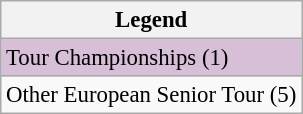<table class="wikitable" style="font-size:95%;">
<tr>
<th>Legend</th>
</tr>
<tr style="background:thistle;">
<td>Tour Championships (1)</td>
</tr>
<tr>
<td>Other European Senior Tour (5)</td>
</tr>
</table>
